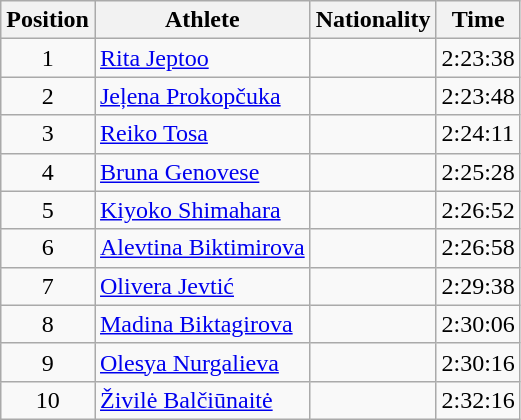<table class="wikitable sortable">
<tr>
<th>Position</th>
<th>Athlete</th>
<th>Nationality</th>
<th>Time</th>
</tr>
<tr>
<td style="text-align:center">1</td>
<td><a href='#'>Rita Jeptoo</a></td>
<td></td>
<td>2:23:38</td>
</tr>
<tr>
<td style="text-align:center">2</td>
<td><a href='#'>Jeļena Prokopčuka</a></td>
<td></td>
<td>2:23:48</td>
</tr>
<tr>
<td style="text-align:center">3</td>
<td><a href='#'>Reiko Tosa</a></td>
<td></td>
<td>2:24:11</td>
</tr>
<tr>
<td style="text-align:center">4</td>
<td><a href='#'>Bruna Genovese</a></td>
<td></td>
<td>2:25:28</td>
</tr>
<tr>
<td style="text-align:center">5</td>
<td><a href='#'>Kiyoko Shimahara</a></td>
<td></td>
<td>2:26:52</td>
</tr>
<tr>
<td style="text-align:center">6</td>
<td><a href='#'>Alevtina Biktimirova</a></td>
<td></td>
<td>2:26:58</td>
</tr>
<tr>
<td style="text-align:center">7</td>
<td><a href='#'>Olivera Jevtić</a></td>
<td></td>
<td>2:29:38</td>
</tr>
<tr>
<td style="text-align:center">8</td>
<td><a href='#'>Madina Biktagirova</a></td>
<td></td>
<td>2:30:06</td>
</tr>
<tr>
<td style="text-align:center">9</td>
<td><a href='#'>Olesya Nurgalieva</a></td>
<td></td>
<td>2:30:16</td>
</tr>
<tr>
<td style="text-align:center">10</td>
<td><a href='#'>Živilė Balčiūnaitė</a></td>
<td></td>
<td>2:32:16</td>
</tr>
</table>
